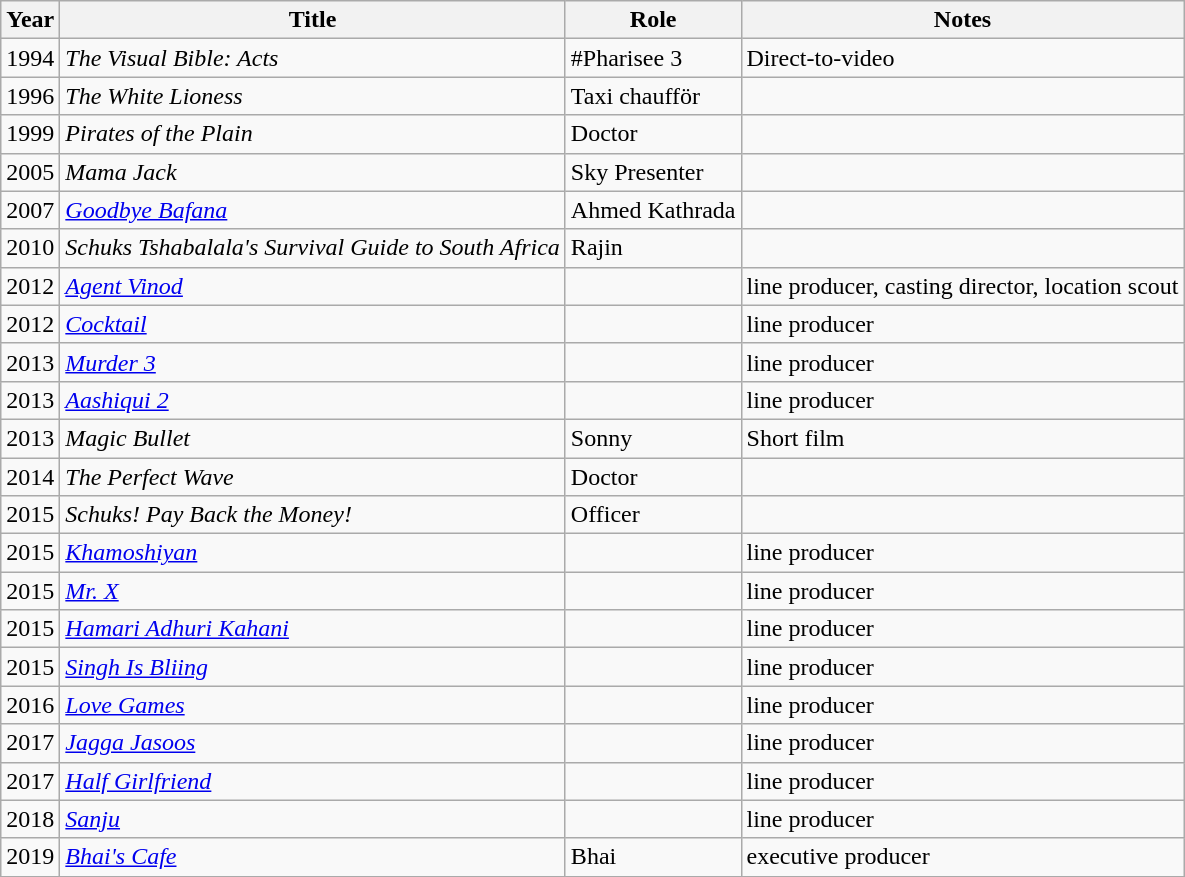<table class="wikitable sortable">
<tr>
<th>Year</th>
<th>Title</th>
<th>Role</th>
<th class="unsortable">Notes</th>
</tr>
<tr>
<td>1994</td>
<td><em>The Visual Bible: Acts</em></td>
<td>#Pharisee 3</td>
<td>Direct-to-video</td>
</tr>
<tr>
<td>1996</td>
<td><em>The White Lioness</em></td>
<td>Taxi chaufför</td>
<td></td>
</tr>
<tr>
<td>1999</td>
<td><em>Pirates of the Plain</em></td>
<td>Doctor</td>
<td></td>
</tr>
<tr>
<td>2005</td>
<td><em>Mama Jack</em></td>
<td>Sky Presenter</td>
<td></td>
</tr>
<tr>
<td>2007</td>
<td><em><a href='#'>Goodbye Bafana</a></em></td>
<td>Ahmed Kathrada</td>
<td></td>
</tr>
<tr>
<td>2010</td>
<td><em>Schuks Tshabalala's Survival Guide to South Africa</em></td>
<td>Rajin</td>
<td></td>
</tr>
<tr>
<td>2012</td>
<td><em><a href='#'>Agent Vinod</a></em></td>
<td></td>
<td>line producer, casting director, location scout</td>
</tr>
<tr>
<td>2012</td>
<td><em><a href='#'>Cocktail</a></em></td>
<td></td>
<td>line producer</td>
</tr>
<tr>
<td>2013</td>
<td><em><a href='#'>Murder 3</a></em></td>
<td></td>
<td>line producer</td>
</tr>
<tr>
<td>2013</td>
<td><em><a href='#'>Aashiqui 2</a></em></td>
<td></td>
<td>line producer</td>
</tr>
<tr>
<td>2013</td>
<td><em>Magic Bullet</em></td>
<td>Sonny</td>
<td>Short film</td>
</tr>
<tr>
<td>2014</td>
<td><em>The Perfect Wave</em></td>
<td>Doctor</td>
<td></td>
</tr>
<tr>
<td>2015</td>
<td><em>Schuks! Pay Back the Money!</em></td>
<td>Officer</td>
<td></td>
</tr>
<tr>
<td>2015</td>
<td><em><a href='#'>Khamoshiyan</a></em></td>
<td></td>
<td>line producer</td>
</tr>
<tr>
<td>2015</td>
<td><em><a href='#'>Mr. X</a></em></td>
<td></td>
<td>line producer</td>
</tr>
<tr>
<td>2015</td>
<td><em><a href='#'>Hamari Adhuri Kahani</a></em></td>
<td></td>
<td>line producer</td>
</tr>
<tr>
<td>2015</td>
<td><em><a href='#'>Singh Is Bliing</a></em></td>
<td></td>
<td>line producer</td>
</tr>
<tr>
<td>2016</td>
<td><em><a href='#'>Love Games</a></em></td>
<td></td>
<td>line producer</td>
</tr>
<tr>
<td>2017</td>
<td><em><a href='#'>Jagga Jasoos</a></em></td>
<td></td>
<td>line producer</td>
</tr>
<tr>
<td>2017</td>
<td><em><a href='#'>Half Girlfriend</a></em></td>
<td></td>
<td>line producer</td>
</tr>
<tr>
<td>2018</td>
<td><em><a href='#'>Sanju</a></em></td>
<td></td>
<td>line producer</td>
</tr>
<tr>
<td>2019</td>
<td><em><a href='#'>Bhai's Cafe</a></em></td>
<td>Bhai</td>
<td>executive producer</td>
</tr>
<tr>
</tr>
</table>
